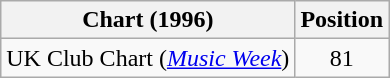<table class="wikitable sortable">
<tr>
<th>Chart (1996)</th>
<th>Position</th>
</tr>
<tr>
<td>UK Club Chart (<em><a href='#'>Music Week</a></em>)</td>
<td align="center">81</td>
</tr>
</table>
